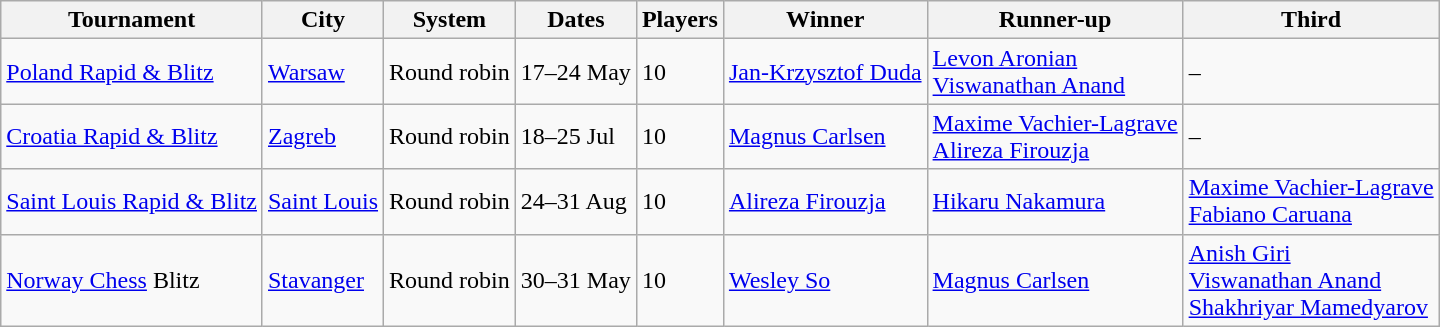<table class="wikitable">
<tr>
<th>Tournament</th>
<th>City</th>
<th>System</th>
<th>Dates</th>
<th>Players</th>
<th>Winner</th>
<th>Runner-up</th>
<th>Third</th>
</tr>
<tr>
<td><a href='#'>Poland Rapid & Blitz</a></td>
<td> <a href='#'>Warsaw</a></td>
<td>Round robin</td>
<td>17–24 May</td>
<td>10</td>
<td> <a href='#'>Jan-Krzysztof Duda</a></td>
<td> <a href='#'>Levon Aronian</a><br> <a href='#'>Viswanathan Anand</a></td>
<td>–</td>
</tr>
<tr>
<td><a href='#'>Croatia Rapid & Blitz</a></td>
<td> <a href='#'>Zagreb</a></td>
<td>Round robin</td>
<td>18–25 Jul</td>
<td>10</td>
<td> <a href='#'>Magnus Carlsen</a></td>
<td> <a href='#'>Maxime Vachier-Lagrave</a><br> <a href='#'>Alireza Firouzja</a></td>
<td>–</td>
</tr>
<tr>
<td><a href='#'>Saint Louis Rapid & Blitz</a></td>
<td> <a href='#'>Saint Louis</a></td>
<td>Round robin</td>
<td>24–31 Aug</td>
<td>10</td>
<td> <a href='#'>Alireza Firouzja</a></td>
<td> <a href='#'>Hikaru Nakamura</a></td>
<td> <a href='#'>Maxime Vachier-Lagrave</a><br> <a href='#'>Fabiano Caruana</a></td>
</tr>
<tr>
<td><a href='#'>Norway Chess</a> Blitz</td>
<td> <a href='#'>Stavanger</a></td>
<td>Round robin</td>
<td>30–31 May</td>
<td>10</td>
<td> <a href='#'>Wesley So</a></td>
<td> <a href='#'>Magnus Carlsen</a></td>
<td> <a href='#'>Anish Giri</a><br> <a href='#'>Viswanathan Anand</a><br> <a href='#'>Shakhriyar Mamedyarov</a></td>
</tr>
</table>
